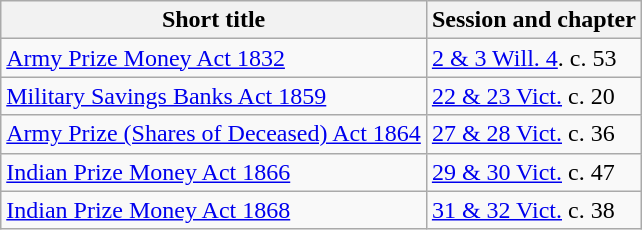<table class="wikitable">
<tr>
<th>Short title</th>
<th>Session and chapter</th>
</tr>
<tr>
<td><a href='#'>Army Prize Money Act 1832</a></td>
<td><a href='#'>2 & 3 Will. 4</a>. c. 53</td>
</tr>
<tr>
<td><a href='#'>Military Savings Banks Act 1859</a></td>
<td><a href='#'>22 & 23 Vict.</a> c. 20</td>
</tr>
<tr>
<td><a href='#'>Army Prize (Shares of Deceased) Act 1864</a></td>
<td><a href='#'>27 & 28 Vict.</a> c. 36</td>
</tr>
<tr>
<td><a href='#'>Indian Prize Money Act 1866</a></td>
<td><a href='#'>29 & 30 Vict.</a> c. 47</td>
</tr>
<tr>
<td><a href='#'>Indian Prize Money Act 1868</a></td>
<td><a href='#'>31 & 32 Vict.</a> c. 38</td>
</tr>
</table>
